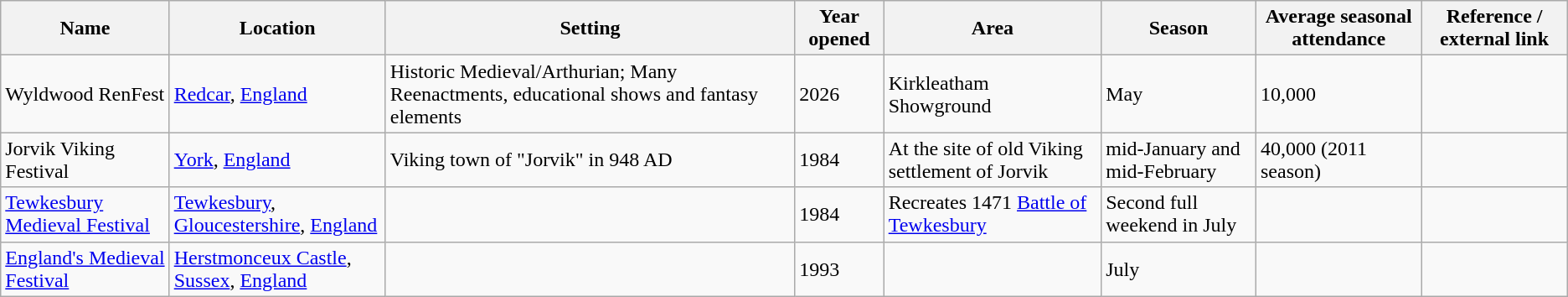<table class="wikitable sortable">
<tr>
<th>Name</th>
<th>Location</th>
<th>Setting</th>
<th>Year opened</th>
<th>Area</th>
<th>Season</th>
<th>Average seasonal attendance</th>
<th>Reference / external link</th>
</tr>
<tr>
<td>Wyldwood RenFest</td>
<td><a href='#'>Redcar</a>, <a href='#'>England</a></td>
<td>Historic Medieval/Arthurian; Many Reenactments, educational shows and fantasy elements</td>
<td>2026</td>
<td>Kirkleatham Showground</td>
<td>May</td>
<td>10,000</td>
<td></td>
</tr>
<tr ->
<td>Jorvik Viking Festival</td>
<td><a href='#'>York</a>, <a href='#'>England</a></td>
<td>Viking town of "Jorvik" in 948 AD</td>
<td>1984</td>
<td>At the site of old Viking settlement of Jorvik</td>
<td>mid-January and mid-February</td>
<td>40,000 (2011 season)</td>
<td></td>
</tr>
<tr>
<td><a href='#'>Tewkesbury Medieval Festival</a></td>
<td><a href='#'>Tewkesbury</a>, <a href='#'>Gloucestershire</a>, <a href='#'>England</a></td>
<td></td>
<td>1984</td>
<td>Recreates 1471 <a href='#'>Battle of Tewkesbury</a></td>
<td>Second full weekend in July</td>
<td></td>
<td></td>
</tr>
<tr>
<td><a href='#'>England's Medieval Festival</a></td>
<td><a href='#'>Herstmonceux Castle</a>, <a href='#'>Sussex</a>, <a href='#'>England</a></td>
<td></td>
<td>1993</td>
<td></td>
<td>July</td>
<td></td>
<td></td>
</tr>
</table>
